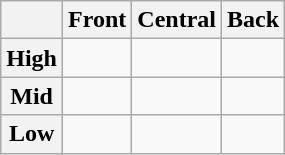<table class="wikitable" style="text-align:center;">
<tr>
<th></th>
<th>Front</th>
<th>Central</th>
<th>Back</th>
</tr>
<tr>
<th>High</th>
<td></td>
<td></td>
<td></td>
</tr>
<tr>
<th>Mid</th>
<td></td>
<td></td>
<td></td>
</tr>
<tr>
<th>Low</th>
<td></td>
<td></td>
<td></td>
</tr>
</table>
